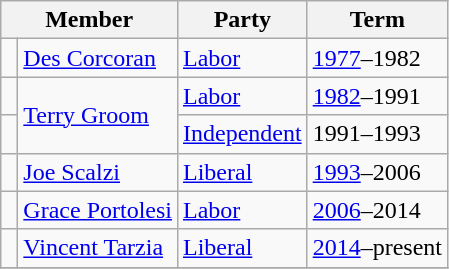<table class="wikitable">
<tr>
<th colspan="2">Member</th>
<th>Party</th>
<th>Term</th>
</tr>
<tr>
<td> </td>
<td><a href='#'>Des Corcoran</a></td>
<td><a href='#'>Labor</a></td>
<td><a href='#'>1977</a>–1982</td>
</tr>
<tr>
<td> </td>
<td rowspan="2"><a href='#'>Terry Groom</a></td>
<td><a href='#'>Labor</a></td>
<td><a href='#'>1982</a>–1991</td>
</tr>
<tr>
<td> </td>
<td><a href='#'>Independent</a></td>
<td>1991–1993</td>
</tr>
<tr>
<td> </td>
<td><a href='#'>Joe Scalzi</a></td>
<td><a href='#'>Liberal</a></td>
<td><a href='#'>1993</a>–2006</td>
</tr>
<tr>
<td> </td>
<td><a href='#'>Grace Portolesi</a></td>
<td><a href='#'>Labor</a></td>
<td><a href='#'>2006</a>–2014</td>
</tr>
<tr>
<td> </td>
<td><a href='#'>Vincent Tarzia</a></td>
<td><a href='#'>Liberal</a></td>
<td><a href='#'>2014</a>–present</td>
</tr>
<tr>
</tr>
</table>
